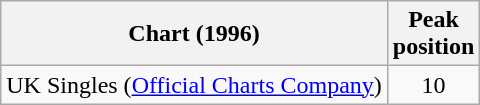<table class="wikitable sortable">
<tr>
<th>Chart (1996)</th>
<th>Peak<br>position</th>
</tr>
<tr>
<td>UK Singles (<a href='#'>Official Charts Company</a>)</td>
<td style="text-align:center;">10</td>
</tr>
</table>
